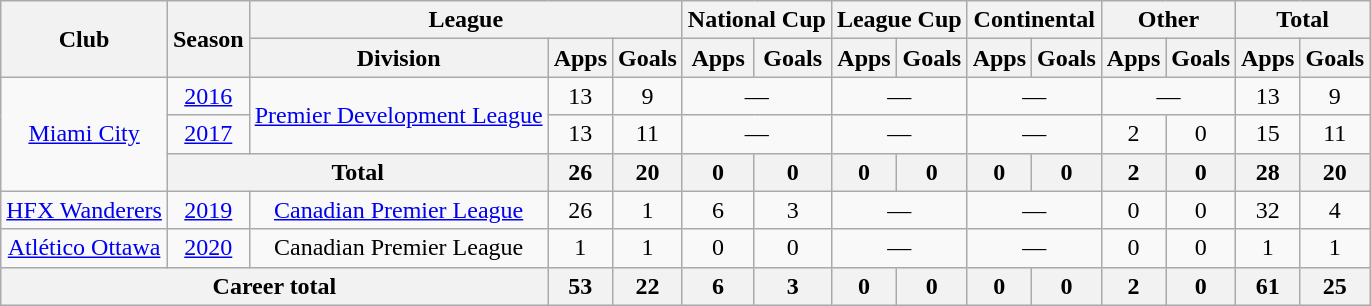<table class="wikitable" style="text-align:center">
<tr>
<th rowspan="2">Club</th>
<th rowspan="2">Season</th>
<th colspan="3">League</th>
<th colspan="2">National Cup</th>
<th colspan="2">League Cup</th>
<th colspan="2">Continental</th>
<th colspan="2">Other</th>
<th colspan="2">Total</th>
</tr>
<tr>
<th>Division</th>
<th>Apps</th>
<th>Goals</th>
<th>Apps</th>
<th>Goals</th>
<th>Apps</th>
<th>Goals</th>
<th>Apps</th>
<th>Goals</th>
<th>Apps</th>
<th>Goals</th>
<th>Apps</th>
<th>Goals</th>
</tr>
<tr>
<td rowspan="3"><a href='#'>Miami City</a></td>
<td><a href='#'>2016</a></td>
<td rowspan="2"><a href='#'>Premier Development League</a></td>
<td>13</td>
<td>9</td>
<td colspan="2">—</td>
<td colspan="2">—</td>
<td colspan="2">—</td>
<td colspan="2">—</td>
<td>13</td>
<td>9</td>
</tr>
<tr>
<td><a href='#'>2017</a></td>
<td>13</td>
<td>11</td>
<td colspan="2">—</td>
<td colspan="2">—</td>
<td colspan="2">—</td>
<td>2</td>
<td>0</td>
<td>15</td>
<td>11</td>
</tr>
<tr>
<th colspan="2">Total</th>
<th>26</th>
<th>20</th>
<th>0</th>
<th>0</th>
<th>0</th>
<th>0</th>
<th>0</th>
<th>0</th>
<th>2</th>
<th>0</th>
<th>28</th>
<th>20</th>
</tr>
<tr>
<td><a href='#'>HFX Wanderers</a></td>
<td><a href='#'>2019</a></td>
<td><a href='#'>Canadian Premier League</a></td>
<td>26</td>
<td>1</td>
<td>6</td>
<td>3</td>
<td colspan="2">—</td>
<td colspan="2">—</td>
<td>0</td>
<td>0</td>
<td>32</td>
<td>4</td>
</tr>
<tr>
<td><a href='#'>Atlético Ottawa</a></td>
<td><a href='#'>2020</a></td>
<td>Canadian Premier League</td>
<td>1</td>
<td>1</td>
<td>0</td>
<td>0</td>
<td colspan="2">—</td>
<td colspan="2">—</td>
<td>0</td>
<td>0</td>
<td>1</td>
<td>1</td>
</tr>
<tr>
<th colspan="3">Career total</th>
<th>53</th>
<th>22</th>
<th>6</th>
<th>3</th>
<th>0</th>
<th>0</th>
<th>0</th>
<th>0</th>
<th>2</th>
<th>0</th>
<th>61</th>
<th>25</th>
</tr>
</table>
